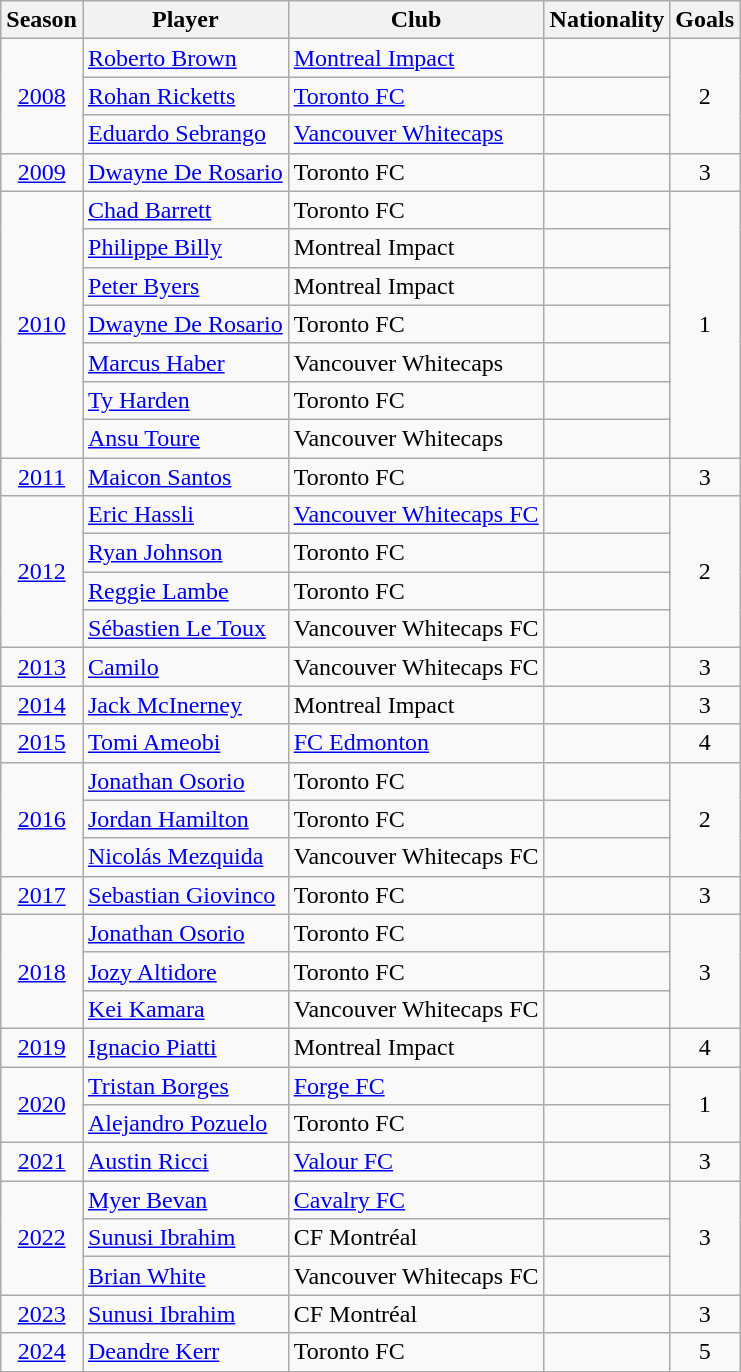<table class="wikitable">
<tr>
<th>Season</th>
<th>Player</th>
<th>Club</th>
<th>Nationality</th>
<th>Goals</th>
</tr>
<tr>
<td align=center rowspan=3><a href='#'>2008</a></td>
<td><a href='#'>Roberto Brown</a></td>
<td><a href='#'>Montreal Impact</a></td>
<td></td>
<td align=center rowspan=3>2</td>
</tr>
<tr>
<td><a href='#'>Rohan Ricketts</a></td>
<td><a href='#'>Toronto FC</a></td>
<td></td>
</tr>
<tr>
<td><a href='#'>Eduardo Sebrango</a></td>
<td><a href='#'>Vancouver Whitecaps</a></td>
<td></td>
</tr>
<tr>
<td align=center><a href='#'>2009</a></td>
<td><a href='#'>Dwayne De Rosario</a></td>
<td>Toronto FC</td>
<td></td>
<td align=center>3</td>
</tr>
<tr>
<td align=center rowspan="7"><a href='#'>2010</a></td>
<td><a href='#'>Chad Barrett</a></td>
<td>Toronto FC</td>
<td></td>
<td align=center rowspan="7">1</td>
</tr>
<tr>
<td><a href='#'>Philippe Billy</a></td>
<td>Montreal Impact</td>
<td></td>
</tr>
<tr>
<td><a href='#'>Peter Byers</a></td>
<td>Montreal Impact</td>
<td></td>
</tr>
<tr>
<td><a href='#'>Dwayne De Rosario</a></td>
<td>Toronto FC</td>
<td></td>
</tr>
<tr>
<td><a href='#'>Marcus Haber</a></td>
<td>Vancouver Whitecaps</td>
<td></td>
</tr>
<tr>
<td><a href='#'>Ty Harden</a></td>
<td>Toronto FC</td>
<td></td>
</tr>
<tr>
<td><a href='#'>Ansu Toure</a></td>
<td>Vancouver Whitecaps</td>
<td></td>
</tr>
<tr>
<td align=center><a href='#'>2011</a></td>
<td><a href='#'>Maicon Santos</a></td>
<td>Toronto FC</td>
<td></td>
<td align=center>3</td>
</tr>
<tr>
<td align=center rowspan="4"><a href='#'>2012</a></td>
<td><a href='#'>Eric Hassli</a></td>
<td><a href='#'>Vancouver Whitecaps FC</a></td>
<td></td>
<td align=center rowspan=4>2</td>
</tr>
<tr>
<td><a href='#'>Ryan Johnson</a></td>
<td>Toronto FC</td>
<td></td>
</tr>
<tr>
<td><a href='#'>Reggie Lambe</a></td>
<td>Toronto FC</td>
<td></td>
</tr>
<tr>
<td><a href='#'>Sébastien Le Toux</a></td>
<td>Vancouver Whitecaps FC</td>
<td></td>
</tr>
<tr>
<td align=center><a href='#'>2013</a></td>
<td><a href='#'>Camilo</a></td>
<td>Vancouver Whitecaps FC</td>
<td></td>
<td align=center>3</td>
</tr>
<tr>
<td align=center><a href='#'>2014</a></td>
<td><a href='#'>Jack McInerney</a></td>
<td>Montreal Impact</td>
<td></td>
<td align=center>3</td>
</tr>
<tr>
<td align=center><a href='#'>2015</a></td>
<td><a href='#'>Tomi Ameobi</a></td>
<td><a href='#'>FC Edmonton</a></td>
<td></td>
<td align=center>4</td>
</tr>
<tr>
<td align=center rowspan="3"><a href='#'>2016</a></td>
<td><a href='#'>Jonathan Osorio</a></td>
<td>Toronto FC</td>
<td></td>
<td align=center rowspan="3">2</td>
</tr>
<tr>
<td><a href='#'>Jordan Hamilton</a></td>
<td>Toronto FC</td>
<td></td>
</tr>
<tr>
<td><a href='#'>Nicolás Mezquida</a></td>
<td>Vancouver Whitecaps FC</td>
<td></td>
</tr>
<tr>
<td align=center><a href='#'>2017</a></td>
<td><a href='#'>Sebastian Giovinco</a></td>
<td>Toronto FC</td>
<td></td>
<td align=center>3</td>
</tr>
<tr>
<td align=center rowspan="3"><a href='#'>2018</a></td>
<td><a href='#'>Jonathan Osorio</a></td>
<td>Toronto FC</td>
<td></td>
<td align=center rowspan="3">3</td>
</tr>
<tr>
<td><a href='#'>Jozy Altidore</a></td>
<td>Toronto FC</td>
<td></td>
</tr>
<tr>
<td><a href='#'>Kei Kamara</a></td>
<td>Vancouver Whitecaps FC</td>
<td></td>
</tr>
<tr>
<td align=center><a href='#'>2019</a></td>
<td><a href='#'>Ignacio Piatti</a></td>
<td>Montreal Impact</td>
<td></td>
<td align=center>4</td>
</tr>
<tr>
<td align=center rowspan="2"><a href='#'>2020</a></td>
<td><a href='#'>Tristan Borges</a></td>
<td><a href='#'>Forge FC</a></td>
<td></td>
<td align=center rowspan="2">1</td>
</tr>
<tr>
<td><a href='#'>Alejandro Pozuelo</a></td>
<td>Toronto FC</td>
<td></td>
</tr>
<tr>
<td align=center><a href='#'>2021</a></td>
<td><a href='#'>Austin Ricci</a></td>
<td><a href='#'>Valour FC</a></td>
<td></td>
<td align=center>3</td>
</tr>
<tr>
<td align=center rowspan="3"><a href='#'>2022</a></td>
<td><a href='#'>Myer Bevan</a></td>
<td><a href='#'>Cavalry FC</a></td>
<td></td>
<td align=center rowspan="3">3</td>
</tr>
<tr>
<td><a href='#'>Sunusi Ibrahim</a></td>
<td>CF Montréal</td>
<td></td>
</tr>
<tr>
<td><a href='#'>Brian White</a></td>
<td>Vancouver Whitecaps FC</td>
<td></td>
</tr>
<tr>
<td align=center><a href='#'>2023</a></td>
<td><a href='#'>Sunusi Ibrahim</a></td>
<td>CF Montréal</td>
<td></td>
<td align=center>3</td>
</tr>
<tr>
<td align=center><a href='#'>2024</a></td>
<td><a href='#'>Deandre Kerr</a></td>
<td>Toronto FC</td>
<td></td>
<td align=center>5</td>
</tr>
</table>
